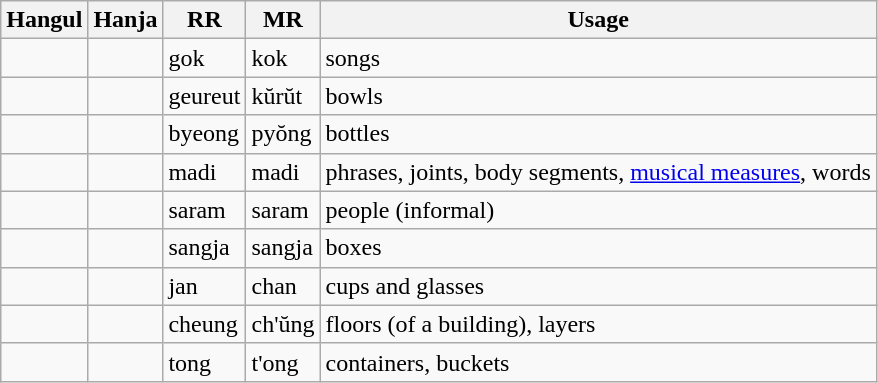<table class=wikitable>
<tr>
<th>Hangul</th>
<th>Hanja</th>
<th>RR</th>
<th>MR</th>
<th>Usage</th>
</tr>
<tr>
<td></td>
<td></td>
<td>gok</td>
<td>kok</td>
<td>songs</td>
</tr>
<tr>
<td></td>
<td></td>
<td>geureut</td>
<td>kŭrŭt</td>
<td>bowls</td>
</tr>
<tr>
<td></td>
<td></td>
<td>byeong</td>
<td>pyŏng</td>
<td>bottles</td>
</tr>
<tr>
<td></td>
<td></td>
<td>madi</td>
<td>madi</td>
<td>phrases, joints, body segments, <a href='#'>musical measures</a>, words</td>
</tr>
<tr>
<td></td>
<td></td>
<td>saram</td>
<td>saram</td>
<td>people (informal)</td>
</tr>
<tr>
<td></td>
<td></td>
<td>sangja</td>
<td>sangja</td>
<td>boxes</td>
</tr>
<tr>
<td></td>
<td></td>
<td>jan</td>
<td>chan</td>
<td>cups and glasses</td>
</tr>
<tr>
<td></td>
<td></td>
<td>cheung</td>
<td>ch'ŭng</td>
<td>floors (of a building), layers</td>
</tr>
<tr>
<td></td>
<td></td>
<td>tong</td>
<td>t'ong</td>
<td>containers, buckets</td>
</tr>
</table>
